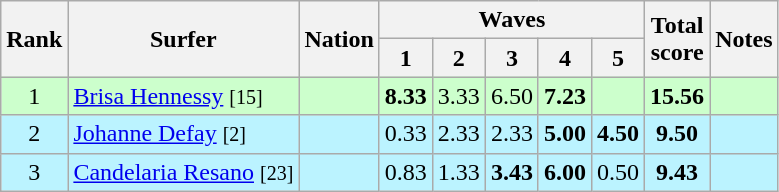<table class="wikitable sortable" style="text-align:center">
<tr>
<th rowspan=2>Rank</th>
<th rowspan=2>Surfer</th>
<th rowspan=2>Nation</th>
<th colspan=5>Waves</th>
<th rowspan=2>Total<br>score</th>
<th rowspan=2>Notes</th>
</tr>
<tr>
<th>1</th>
<th>2</th>
<th>3</th>
<th>4</th>
<th>5</th>
</tr>
<tr bgcolor=ccffcc>
<td>1</td>
<td align=left><a href='#'>Brisa Hennessy</a> <small>[15]</small></td>
<td align=left></td>
<td><strong>8.33</strong></td>
<td>3.33</td>
<td>6.50</td>
<td><strong>7.23</strong></td>
<td></td>
<td><strong>15.56</strong></td>
<td></td>
</tr>
<tr bgcolor=bbf3ff>
<td>2</td>
<td align=left><a href='#'>Johanne Defay</a> <small>[2]</small></td>
<td align=left></td>
<td>0.33</td>
<td>2.33</td>
<td>2.33</td>
<td><strong>5.00</strong></td>
<td><strong>4.50</strong></td>
<td><strong>9.50</strong></td>
<td></td>
</tr>
<tr bgcolor=bbf3ff>
<td>3</td>
<td align=left><a href='#'>Candelaria Resano</a> <small>[23]</small></td>
<td align=left></td>
<td>0.83</td>
<td>1.33</td>
<td><strong>3.43</strong></td>
<td><strong>6.00</strong></td>
<td>0.50</td>
<td><strong>9.43</strong></td>
<td></td>
</tr>
</table>
